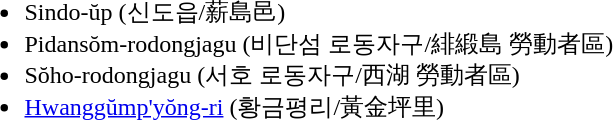<table>
<tr>
<td valign="top"><br><ul><li>Sindo-ŭp (신도읍/薪島邑)</li><li>Pidansŏm-rodongjagu (비단섬 로동자구/緋緞島 勞動者區)</li><li>Sŏho-rodongjagu (서호 로동자구/西湖 勞動者區)</li><li><a href='#'>Hwanggŭmp'yŏng-ri</a> (황금평리/黃金坪里)</li></ul></td>
</tr>
</table>
